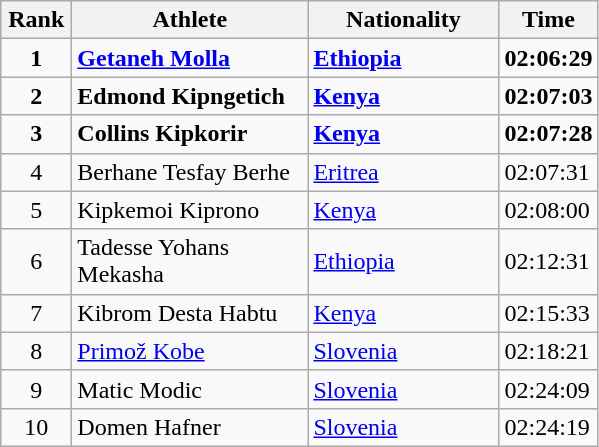<table class="wikitable sortable">
<tr>
<th scope="col" width=40px>Rank</th>
<th scope="col" width=150px>Athlete</th>
<th scope="col" width=120px>Nationality</th>
<th scope="col" width=45px>Time</th>
</tr>
<tr>
<td !scope=row align=center><strong>1</strong></td>
<td><strong><a href='#'>Getaneh Molla</a></strong></td>
<td><strong> <a href='#'>Ethiopia</a></strong></td>
<td><strong>02:06:29</strong></td>
</tr>
<tr>
<td !scope=row align=center><strong>2</strong></td>
<td><strong>Edmond Kipngetich</strong></td>
<td><strong> <a href='#'>Kenya</a></strong></td>
<td><strong>02:07:03</strong></td>
</tr>
<tr>
<td !scope=row align=center><strong>3</strong></td>
<td><strong>Collins Kipkorir</strong></td>
<td><strong> <a href='#'>Kenya</a></strong></td>
<td><strong>02:07:28</strong></td>
</tr>
<tr>
<td !scope=row align=center>4</td>
<td>Berhane Tesfay Berhe</td>
<td> <a href='#'>Eritrea</a></td>
<td>02:07:31</td>
</tr>
<tr>
<td !scope=row align=center>5</td>
<td>Kipkemoi Kiprono</td>
<td> <a href='#'>Kenya</a></td>
<td>02:08:00</td>
</tr>
<tr>
<td !scope=row align=center>6</td>
<td>Tadesse Yohans Mekasha</td>
<td> <a href='#'>Ethiopia</a></td>
<td>02:12:31</td>
</tr>
<tr>
<td !scope=row align=center>7</td>
<td>Kibrom Desta Habtu</td>
<td> <a href='#'>Kenya</a></td>
<td>02:15:33</td>
</tr>
<tr>
<td !scope=row align=center>8</td>
<td><a href='#'>Primož Kobe</a></td>
<td> <a href='#'>Slovenia</a></td>
<td>02:18:21</td>
</tr>
<tr>
<td !scope=row align=center>9</td>
<td>Matic Modic</td>
<td> <a href='#'>Slovenia</a></td>
<td>02:24:09</td>
</tr>
<tr>
<td !scope=row align=center>10</td>
<td>Domen Hafner</td>
<td> <a href='#'>Slovenia</a></td>
<td>02:24:19</td>
</tr>
</table>
